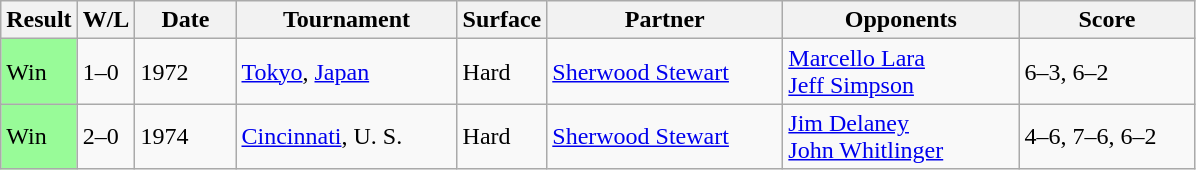<table class="sortable wikitable">
<tr>
<th style="width:40px">Result</th>
<th style="width:30px" class="unsortable">W/L</th>
<th style="width:60px">Date</th>
<th style="width:140px">Tournament</th>
<th style="width:50px">Surface</th>
<th style="width:150px">Partner</th>
<th style="width:150px">Opponents</th>
<th style="width:110px" class="unsortable">Score</th>
</tr>
<tr>
<td style="background:#98fb98;">Win</td>
<td>1–0</td>
<td>1972</td>
<td><a href='#'>Tokyo</a>, <a href='#'>Japan</a></td>
<td>Hard</td>
<td> <a href='#'>Sherwood Stewart</a></td>
<td> <a href='#'>Marcello Lara</a><br> <a href='#'>Jeff Simpson</a></td>
<td>6–3, 6–2</td>
</tr>
<tr>
<td style="background:#98fb98;">Win</td>
<td>2–0</td>
<td>1974</td>
<td><a href='#'>Cincinnati</a>, U. S.</td>
<td>Hard</td>
<td> <a href='#'>Sherwood Stewart</a></td>
<td> <a href='#'>Jim Delaney</a><br> <a href='#'>John Whitlinger</a></td>
<td>4–6, 7–6, 6–2</td>
</tr>
</table>
